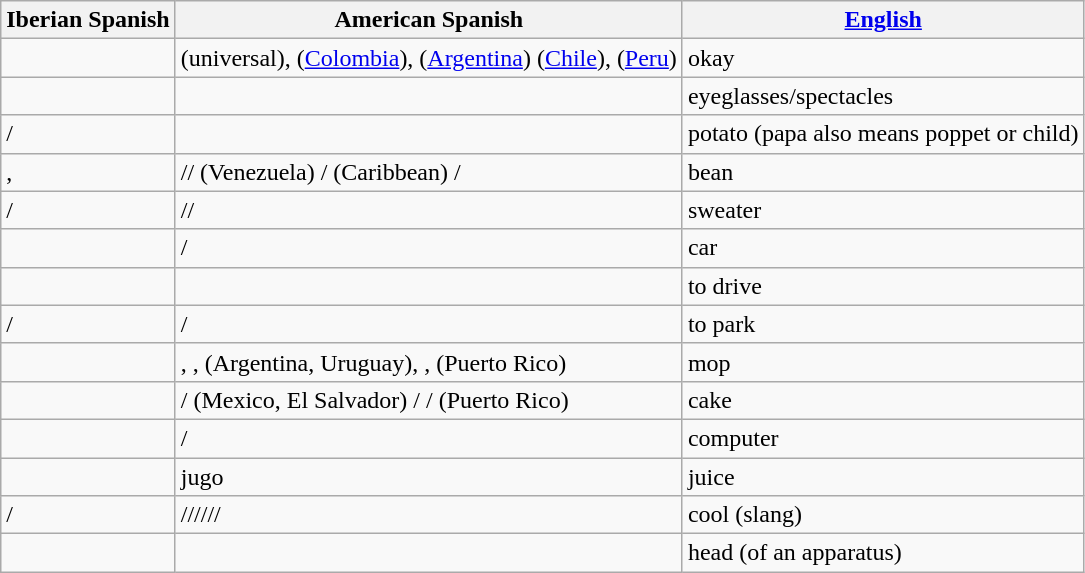<table class="wikitable">
<tr>
<th>Iberian Spanish</th>
<th>American Spanish</th>
<th><a href='#'>English</a></th>
</tr>
<tr>
<td></td>
<td> (universal),  (<a href='#'>Colombia</a>),  (<a href='#'>Argentina</a>)   (<a href='#'>Chile</a>), (<a href='#'>Peru</a>)</td>
<td>okay</td>
</tr>
<tr>
<td></td>
<td></td>
<td>eyeglasses/spectacles</td>
</tr>
<tr>
<td>/</td>
<td></td>
<td>potato (papa also means poppet or child)</td>
</tr>
<tr>
<td>, </td>
<td>// (Venezuela) /  (Caribbean) / </td>
<td>bean</td>
</tr>
<tr>
<td>/</td>
<td>//</td>
<td>sweater</td>
</tr>
<tr>
<td></td>
<td>/</td>
<td>car</td>
</tr>
<tr>
<td></td>
<td></td>
<td>to drive</td>
</tr>
<tr>
<td>/</td>
<td>/</td>
<td>to park</td>
</tr>
<tr>
<td></td>
<td>, ,  (Argentina, Uruguay), ,  (Puerto Rico)</td>
<td>mop</td>
</tr>
<tr>
<td></td>
<td>/ (Mexico, El Salvador) / / (Puerto Rico)</td>
<td>cake</td>
</tr>
<tr>
<td></td>
<td>/</td>
<td>computer</td>
</tr>
<tr>
<td></td>
<td>jugo</td>
<td>juice</td>
</tr>
<tr>
<td>/</td>
<td>//////</td>
<td>cool (slang)</td>
</tr>
<tr>
<td></td>
<td></td>
<td>head (of an apparatus)</td>
</tr>
</table>
